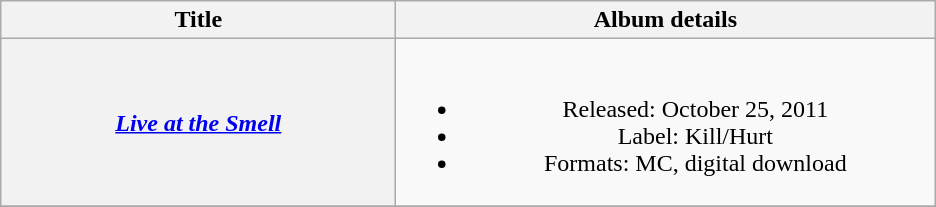<table class="wikitable plainrowheaders" style="text-align:center;">
<tr>
<th scope="col" style="width:16em;">Title</th>
<th scope="col" style="width:22em;">Album details</th>
</tr>
<tr>
<th scope="row"><em><a href='#'>Live at the Smell</a></em></th>
<td><br><ul><li>Released: October 25, 2011</li><li>Label: Kill/Hurt</li><li>Formats: MC, digital download</li></ul></td>
</tr>
<tr>
</tr>
</table>
